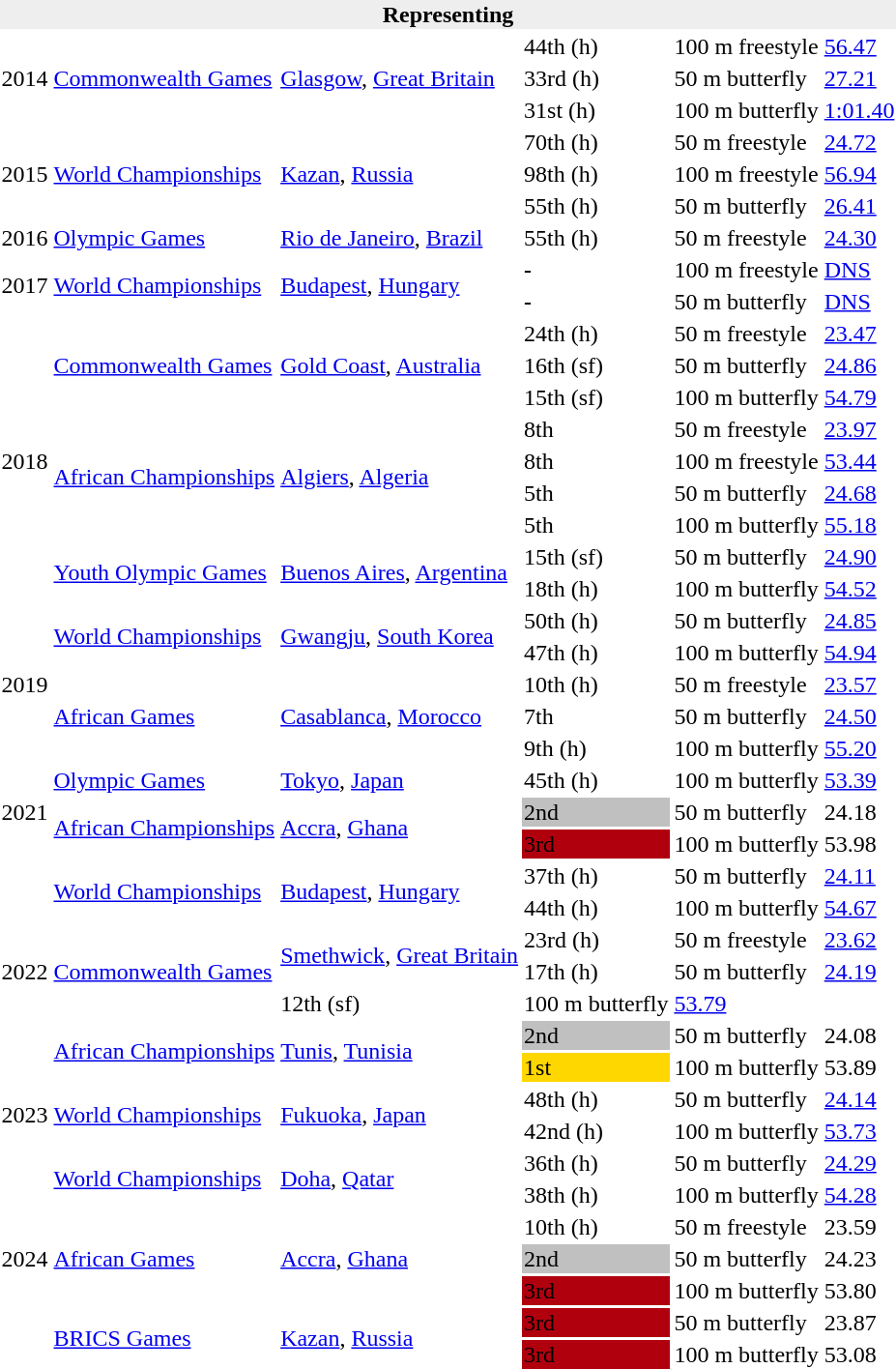<table>
<tr>
<th bgcolor="#eeeeee" colspan="6">Representing </th>
</tr>
<tr>
<td rowspan=3>2014</td>
<td rowspan=3><a href='#'>Commonwealth Games</a></td>
<td rowspan=3 align=left> <a href='#'>Glasgow</a>, <a href='#'>Great Britain</a></td>
<td>44th (h)</td>
<td>100 m freestyle</td>
<td><a href='#'>56.47</a></td>
</tr>
<tr>
<td>33rd (h)</td>
<td>50 m butterfly</td>
<td><a href='#'>27.21</a></td>
</tr>
<tr>
<td>31st (h)</td>
<td>100 m butterfly</td>
<td><a href='#'>1:01.40</a></td>
</tr>
<tr>
<td rowspan=3>2015</td>
<td rowspan=3><a href='#'>World Championships</a></td>
<td rowspan=3 align=left> <a href='#'>Kazan</a>, <a href='#'>Russia</a></td>
<td>70th (h)</td>
<td>50 m freestyle</td>
<td><a href='#'>24.72</a></td>
</tr>
<tr>
<td>98th (h)</td>
<td>100 m freestyle</td>
<td><a href='#'>56.94</a></td>
</tr>
<tr>
<td>55th (h)</td>
<td>50 m butterfly</td>
<td><a href='#'>26.41</a></td>
</tr>
<tr>
<td>2016</td>
<td><a href='#'>Olympic Games</a></td>
<td align=left> <a href='#'>Rio de Janeiro</a>, <a href='#'>Brazil</a></td>
<td>55th (h)</td>
<td>50 m freestyle</td>
<td><a href='#'>24.30</a></td>
</tr>
<tr>
<td rowspan=2>2017</td>
<td rowspan=2><a href='#'>World Championships</a></td>
<td rowspan=2 align=left> <a href='#'>Budapest</a>, <a href='#'>Hungary</a></td>
<td><strong>-</strong></td>
<td>100 m freestyle</td>
<td><a href='#'>DNS</a></td>
</tr>
<tr>
<td><strong>-</strong></td>
<td>50 m butterfly</td>
<td><a href='#'>DNS</a></td>
</tr>
<tr>
<td rowspan=9>2018</td>
<td rowspan=3><a href='#'>Commonwealth Games</a></td>
<td rowspan=3 align=left> <a href='#'>Gold Coast</a>, <a href='#'>Australia</a></td>
<td>24th (h)</td>
<td>50 m freestyle</td>
<td><a href='#'>23.47</a></td>
</tr>
<tr>
<td>16th (sf)</td>
<td>50 m butterfly</td>
<td><a href='#'>24.86</a></td>
</tr>
<tr>
<td>15th (sf)</td>
<td>100 m butterfly</td>
<td><a href='#'>54.79</a></td>
</tr>
<tr>
<td rowspan=4><a href='#'>African Championships</a></td>
<td rowspan=4 align=left> <a href='#'>Algiers</a>, <a href='#'>Algeria</a></td>
<td>8th</td>
<td>50 m freestyle</td>
<td><a href='#'>23.97</a></td>
</tr>
<tr>
<td>8th</td>
<td>100 m freestyle</td>
<td><a href='#'>53.44</a></td>
</tr>
<tr>
<td>5th</td>
<td>50 m butterfly</td>
<td><a href='#'>24.68</a></td>
</tr>
<tr>
<td>5th</td>
<td>100 m butterfly</td>
<td><a href='#'>55.18</a></td>
</tr>
<tr>
<td rowspan=2><a href='#'>Youth Olympic Games</a></td>
<td rowspan=2 align=left> <a href='#'>Buenos Aires</a>, <a href='#'>Argentina</a></td>
<td>15th (sf)</td>
<td>50 m butterfly</td>
<td><a href='#'>24.90</a></td>
</tr>
<tr>
<td>18th (h)</td>
<td>100 m butterfly</td>
<td><a href='#'>54.52</a></td>
</tr>
<tr>
<td rowspan=5>2019</td>
<td rowspan=2><a href='#'>World Championships</a></td>
<td rowspan=2 align=left> <a href='#'>Gwangju</a>, <a href='#'>South Korea</a></td>
<td>50th (h)</td>
<td>50 m butterfly</td>
<td><a href='#'>24.85</a></td>
</tr>
<tr>
<td>47th (h)</td>
<td>100 m butterfly</td>
<td><a href='#'>54.94</a></td>
</tr>
<tr>
<td rowspan=3><a href='#'>African Games</a></td>
<td rowspan=3 align=left> <a href='#'>Casablanca</a>, <a href='#'>Morocco</a></td>
<td>10th (h)</td>
<td>50 m freestyle</td>
<td><a href='#'>23.57</a></td>
</tr>
<tr>
<td>7th</td>
<td>50 m butterfly</td>
<td><a href='#'>24.50</a></td>
</tr>
<tr>
<td>9th (h)</td>
<td>100 m butterfly</td>
<td><a href='#'>55.20</a></td>
</tr>
<tr>
<td rowspan=3>2021</td>
<td><a href='#'>Olympic Games</a></td>
<td align=left> <a href='#'>Tokyo</a>, <a href='#'>Japan</a></td>
<td>45th (h)</td>
<td>100 m butterfly</td>
<td><a href='#'>53.39</a></td>
</tr>
<tr>
<td rowspan=2><a href='#'>African Championships</a></td>
<td rowspan=2 align=left> <a href='#'>Accra</a>, <a href='#'>Ghana</a></td>
<td bgcolor=silver>2nd</td>
<td>50 m butterfly</td>
<td>24.18</td>
</tr>
<tr>
<td bgcolor=bronze>3rd</td>
<td>100 m butterfly</td>
<td>53.98</td>
</tr>
<tr>
<td rowspan=7>2022</td>
<td rowspan=2><a href='#'>World Championships</a></td>
<td rowspan=2 align=left> <a href='#'>Budapest</a>, <a href='#'>Hungary</a></td>
<td>37th (h)</td>
<td>50 m butterfly</td>
<td><a href='#'>24.11</a></td>
</tr>
<tr>
<td>44th (h)</td>
<td>100 m butterfly</td>
<td><a href='#'>54.67</a></td>
</tr>
<tr>
<td rowspan=3><a href='#'>Commonwealth Games</a></td>
<td rowspan=2 align=left> <a href='#'>Smethwick</a>, <a href='#'>Great Britain</a></td>
<td>23rd (h)</td>
<td>50 m freestyle</td>
<td><a href='#'>23.62</a></td>
</tr>
<tr>
<td>17th (h)</td>
<td>50 m butterfly</td>
<td><a href='#'>24.19</a></td>
</tr>
<tr>
<td>12th (sf)</td>
<td>100 m butterfly</td>
<td><a href='#'>53.79</a></td>
</tr>
<tr>
<td rowspan=2><a href='#'>African Championships</a></td>
<td rowspan=2 align=left> <a href='#'>Tunis</a>, <a href='#'>Tunisia</a></td>
<td bgcolor=silver>2nd</td>
<td>50 m butterfly</td>
<td>24.08</td>
</tr>
<tr>
<td bgcolor=gold>1st</td>
<td>100 m butterfly</td>
<td>53.89</td>
</tr>
<tr>
<td rowspan=2>2023</td>
<td rowspan=2><a href='#'>World Championships</a></td>
<td rowspan=2 align=left> <a href='#'>Fukuoka</a>, <a href='#'>Japan</a></td>
<td>48th (h)</td>
<td>50 m butterfly</td>
<td><a href='#'>24.14</a></td>
</tr>
<tr>
<td>42nd (h)</td>
<td>100 m butterfly</td>
<td><a href='#'>53.73</a></td>
</tr>
<tr>
<td rowspan=7>2024</td>
<td rowspan=2><a href='#'>World Championships</a></td>
<td rowspan=2 align=left> <a href='#'>Doha</a>, <a href='#'>Qatar</a></td>
<td>36th (h)</td>
<td>50 m butterfly</td>
<td><a href='#'>24.29</a></td>
</tr>
<tr>
<td>38th (h)</td>
<td>100 m butterfly</td>
<td><a href='#'>54.28</a></td>
</tr>
<tr>
<td rowspan=3><a href='#'>African Games</a></td>
<td rowspan=3 align=left> <a href='#'>Accra</a>, <a href='#'>Ghana</a></td>
<td>10th (h)</td>
<td>50 m freestyle</td>
<td>23.59</td>
</tr>
<tr>
<td bgcolor=silver>2nd</td>
<td>50 m butterfly</td>
<td>24.23</td>
</tr>
<tr>
<td bgcolor=bronze>3rd</td>
<td>100 m butterfly</td>
<td>53.80</td>
</tr>
<tr>
<td rowspan=2><a href='#'>BRICS Games</a></td>
<td rowspan=2 align=left> <a href='#'>Kazan</a>, <a href='#'>Russia</a></td>
<td bgcolor=bronze>3rd</td>
<td>50 m butterfly</td>
<td>23.87</td>
</tr>
<tr>
<td bgcolor=bronze>3rd</td>
<td>100 m butterfly</td>
<td>53.08</td>
</tr>
</table>
